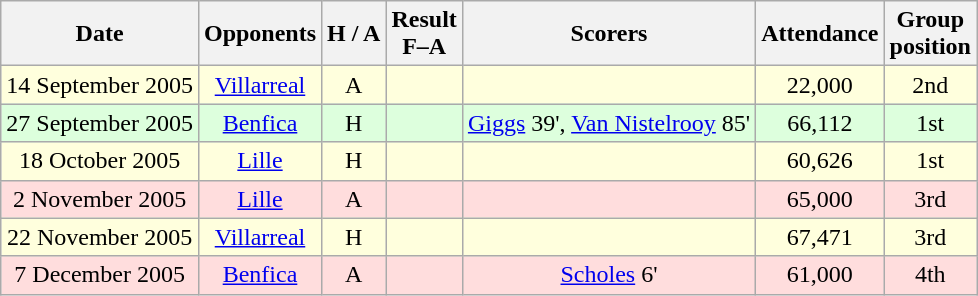<table class="wikitable" style="text-align:center">
<tr>
<th>Date</th>
<th>Opponents</th>
<th>H / A</th>
<th>Result<br>F–A</th>
<th>Scorers</th>
<th>Attendance</th>
<th>Group<br>position</th>
</tr>
<tr bgcolor="#ffffdd">
<td>14 September 2005</td>
<td><a href='#'>Villarreal</a></td>
<td>A</td>
<td></td>
<td></td>
<td>22,000</td>
<td>2nd</td>
</tr>
<tr bgcolor="#ddffdd">
<td>27 September 2005</td>
<td><a href='#'>Benfica</a></td>
<td>H</td>
<td></td>
<td><a href='#'>Giggs</a> 39', <a href='#'>Van Nistelrooy</a> 85'</td>
<td>66,112</td>
<td>1st</td>
</tr>
<tr bgcolor="#ffffdd">
<td>18 October 2005</td>
<td><a href='#'>Lille</a></td>
<td>H</td>
<td></td>
<td></td>
<td>60,626</td>
<td>1st</td>
</tr>
<tr bgcolor="#ffdddd">
<td>2 November 2005</td>
<td><a href='#'>Lille</a></td>
<td>A</td>
<td></td>
<td></td>
<td>65,000</td>
<td>3rd</td>
</tr>
<tr bgcolor="#ffffdd">
<td>22 November 2005</td>
<td><a href='#'>Villarreal</a></td>
<td>H</td>
<td></td>
<td></td>
<td>67,471</td>
<td>3rd</td>
</tr>
<tr bgcolor="#ffdddd">
<td>7 December 2005</td>
<td><a href='#'>Benfica</a></td>
<td>A</td>
<td></td>
<td><a href='#'>Scholes</a> 6'</td>
<td>61,000</td>
<td>4th</td>
</tr>
</table>
